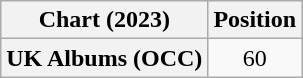<table class="wikitable sortable plainrowheaders" style="text-align:center">
<tr>
<th scope="col">Chart (2023)</th>
<th scope="col">Position</th>
</tr>
<tr>
<th scope="row">UK Albums (OCC)</th>
<td>60</td>
</tr>
</table>
